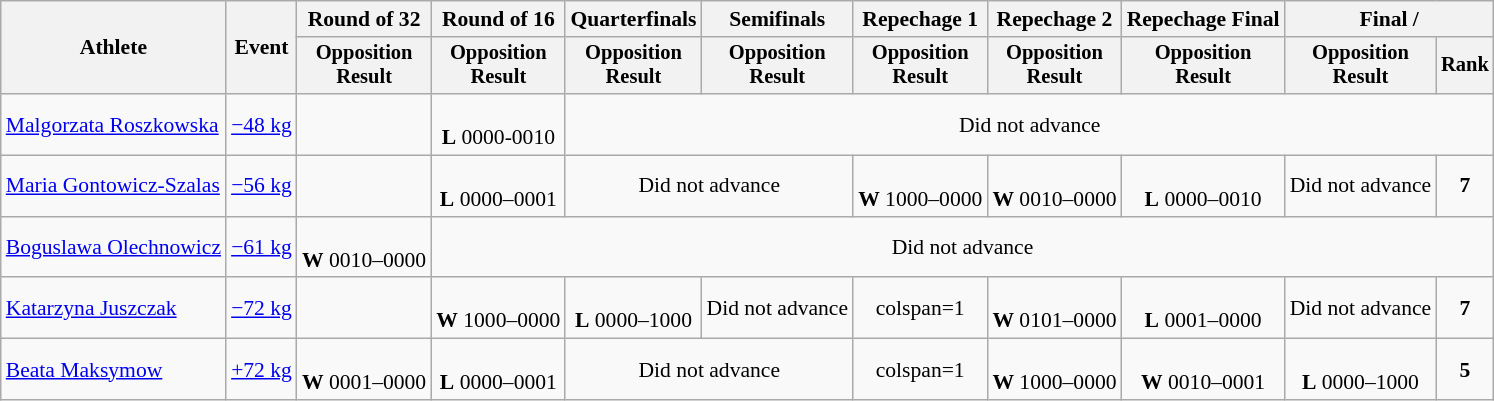<table class="wikitable" style="font-size:90%">
<tr>
<th rowspan="2">Athlete</th>
<th rowspan="2">Event</th>
<th>Round of 32</th>
<th>Round of 16</th>
<th>Quarterfinals</th>
<th>Semifinals</th>
<th>Repechage 1</th>
<th>Repechage 2</th>
<th>Repechage Final</th>
<th colspan=2>Final / </th>
</tr>
<tr style="font-size:95%">
<th>Opposition<br>Result</th>
<th>Opposition<br>Result</th>
<th>Opposition<br>Result</th>
<th>Opposition<br>Result</th>
<th>Opposition<br>Result</th>
<th>Opposition<br>Result</th>
<th>Opposition<br>Result</th>
<th>Opposition<br>Result</th>
<th>Rank</th>
</tr>
<tr align=center>
<td align=left><a href='#'>Malgorzata Roszkowska</a></td>
<td align=left><a href='#'>−48 kg</a></td>
<td></td>
<td><br><strong>L</strong> 0000-0010</td>
<td colspan= 7>Did not advance</td>
</tr>
<tr align=center>
<td align=left><a href='#'>Maria Gontowicz-Szalas</a></td>
<td align=left><a href='#'>−56 kg</a></td>
<td></td>
<td><br><strong>L</strong> 0000–0001</td>
<td colspan= 2>Did not advance</td>
<td><br><strong>W</strong> 1000–0000</td>
<td><br><strong>W</strong> 0010–0000</td>
<td><br><strong>L</strong> 0000–0010</td>
<td colspan= 1>Did not advance</td>
<td><strong>7</strong></td>
</tr>
<tr align=center>
<td align=left><a href='#'>Boguslawa Olechnowicz</a></td>
<td align=left><a href='#'>−61 kg</a></td>
<td><br><strong>W</strong> 0010–0000</td>
<td colspan=8>Did not advance</td>
</tr>
<tr align=center>
<td align=left><a href='#'>Katarzyna Juszczak</a></td>
<td align=left><a href='#'>−72 kg</a></td>
<td></td>
<td><br><strong>W</strong> 1000–0000</td>
<td><br><strong>L</strong> 0000–1000</td>
<td colspan=1>Did not advance</td>
<td>colspan=1 </td>
<td><br><strong>W</strong> 0101–0000</td>
<td><br><strong>L</strong> 0001–0000</td>
<td colspan= 1>Did not advance</td>
<td><strong>7</strong></td>
</tr>
<tr align=center>
<td align=left><a href='#'>Beata Maksymow</a></td>
<td align=left><a href='#'>+72 kg</a></td>
<td><br><strong>W</strong> 0001–0000</td>
<td><br><strong>L</strong> 0000–0001</td>
<td colspan= 2>Did not advance</td>
<td>colspan=1 </td>
<td><br><strong>W</strong> 1000–0000</td>
<td><br><strong>W</strong> 0010–0001</td>
<td><br><strong>L</strong> 0000–1000</td>
<td><strong>5</strong></td>
</tr>
</table>
